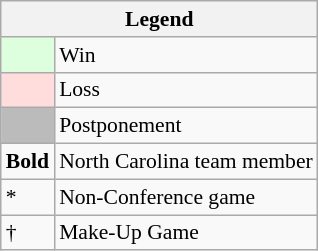<table class="wikitable" style="font-size:90%">
<tr>
<th colspan="2">Legend</th>
</tr>
<tr>
<td bgcolor="#ddffdd"> </td>
<td>Win</td>
</tr>
<tr>
<td bgcolor="#ffdddd"> </td>
<td>Loss</td>
</tr>
<tr>
<td bgcolor="#bbbbbb"> </td>
<td>Postponement</td>
</tr>
<tr>
<td><strong>Bold</strong></td>
<td>North Carolina team member</td>
</tr>
<tr>
<td>*</td>
<td>Non-Conference game</td>
</tr>
<tr>
<td>†</td>
<td>Make-Up Game</td>
</tr>
</table>
